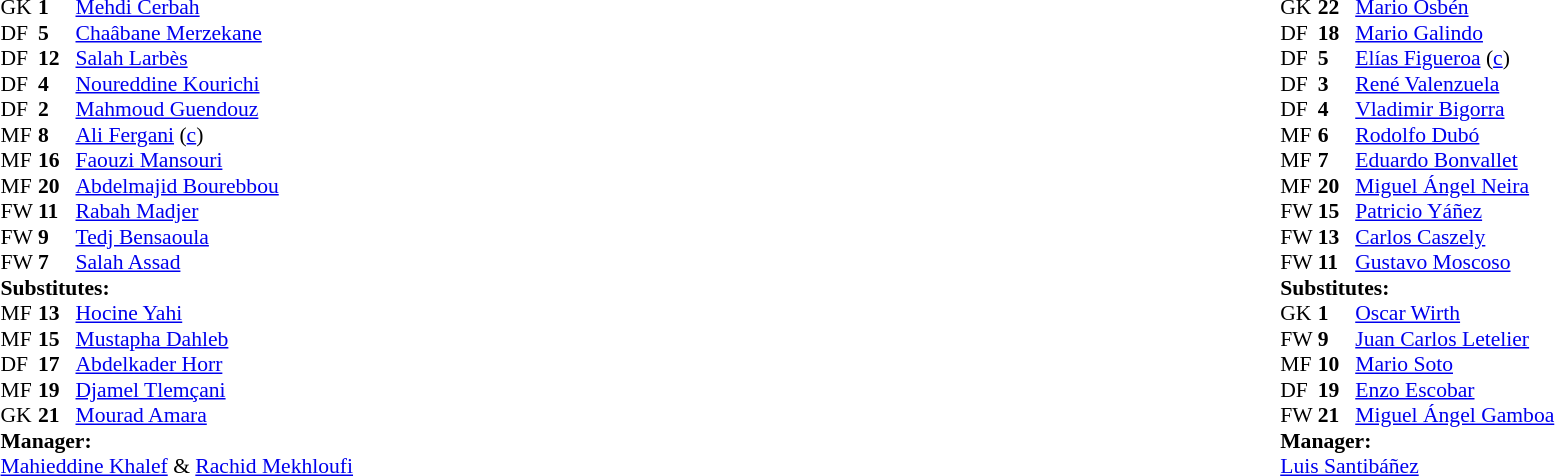<table width="100%">
<tr>
<td valign="top" width="50%"><br><table style="font-size: 90%" cellspacing="0" cellpadding="0">
<tr>
<th width="25"></th>
<th width="25"></th>
</tr>
<tr>
<td>GK</td>
<td><strong>1</strong></td>
<td><a href='#'>Mehdi Cerbah</a></td>
</tr>
<tr>
<td>DF</td>
<td><strong>5</strong></td>
<td><a href='#'>Chaâbane Merzekane</a></td>
</tr>
<tr>
<td>DF</td>
<td><strong>12</strong></td>
<td><a href='#'>Salah Larbès</a></td>
</tr>
<tr>
<td>DF</td>
<td><strong>4</strong></td>
<td><a href='#'>Noureddine Kourichi</a></td>
</tr>
<tr>
<td>DF</td>
<td><strong>2</strong></td>
<td><a href='#'>Mahmoud Guendouz</a></td>
</tr>
<tr>
<td>MF</td>
<td><strong>8</strong></td>
<td><a href='#'>Ali Fergani</a> (<a href='#'>c</a>)</td>
</tr>
<tr>
<td>MF</td>
<td><strong>16</strong></td>
<td><a href='#'>Faouzi Mansouri</a></td>
<td></td>
<td></td>
</tr>
<tr>
<td>MF</td>
<td><strong>20</strong></td>
<td><a href='#'>Abdelmajid Bourebbou</a></td>
<td></td>
<td></td>
</tr>
<tr>
<td>FW</td>
<td><strong>11</strong></td>
<td><a href='#'>Rabah Madjer</a></td>
</tr>
<tr>
<td>FW</td>
<td><strong>9</strong></td>
<td><a href='#'>Tedj Bensaoula</a></td>
</tr>
<tr>
<td>FW</td>
<td><strong>7</strong></td>
<td><a href='#'>Salah Assad</a></td>
</tr>
<tr>
<td colspan=3><strong>Substitutes:</strong></td>
</tr>
<tr>
<td>MF</td>
<td><strong>13</strong></td>
<td><a href='#'>Hocine Yahi</a></td>
<td></td>
<td></td>
</tr>
<tr>
<td>MF</td>
<td><strong>15</strong></td>
<td><a href='#'>Mustapha Dahleb</a></td>
<td></td>
<td></td>
</tr>
<tr>
<td>DF</td>
<td><strong>17</strong></td>
<td><a href='#'>Abdelkader Horr</a></td>
</tr>
<tr>
<td>MF</td>
<td><strong>19</strong></td>
<td><a href='#'>Djamel Tlemçani</a></td>
</tr>
<tr>
<td>GK</td>
<td><strong>21</strong></td>
<td><a href='#'>Mourad Amara</a></td>
</tr>
<tr>
<td colspan=3><strong>Manager:</strong></td>
</tr>
<tr>
<td colspan=3><a href='#'>Mahieddine Khalef</a> & <a href='#'>Rachid Mekhloufi</a></td>
</tr>
</table>
</td>
<td valign="top" width="50%"><br><table style="font-size: 90%" cellspacing="0" cellpadding="0" align="center">
<tr>
<th width=25></th>
<th width=25></th>
</tr>
<tr>
<td>GK</td>
<td><strong>22</strong></td>
<td><a href='#'>Mario Osbén</a></td>
</tr>
<tr>
<td>DF</td>
<td><strong>18</strong></td>
<td><a href='#'>Mario Galindo</a></td>
</tr>
<tr>
<td>DF</td>
<td><strong>5</strong></td>
<td><a href='#'>Elías Figueroa</a> (<a href='#'>c</a>)</td>
</tr>
<tr>
<td>DF</td>
<td><strong>3</strong></td>
<td><a href='#'>René Valenzuela</a></td>
</tr>
<tr>
<td>DF</td>
<td><strong>4</strong></td>
<td><a href='#'>Vladimir Bigorra</a></td>
</tr>
<tr>
<td>MF</td>
<td><strong>6</strong></td>
<td><a href='#'>Rodolfo Dubó</a></td>
</tr>
<tr>
<td>MF</td>
<td><strong>7</strong></td>
<td><a href='#'>Eduardo Bonvallet</a></td>
<td></td>
<td></td>
</tr>
<tr>
<td>MF</td>
<td><strong>20</strong></td>
<td><a href='#'>Miguel Ángel Neira</a></td>
</tr>
<tr>
<td>FW</td>
<td><strong>15</strong></td>
<td><a href='#'>Patricio Yáñez</a></td>
</tr>
<tr>
<td>FW</td>
<td><strong>13</strong></td>
<td><a href='#'>Carlos Caszely</a></td>
<td></td>
<td></td>
</tr>
<tr>
<td>FW</td>
<td><strong>11</strong></td>
<td><a href='#'>Gustavo Moscoso</a></td>
</tr>
<tr>
<td colspan=3><strong>Substitutes:</strong></td>
</tr>
<tr>
<td>GK</td>
<td><strong>1</strong></td>
<td><a href='#'>Oscar Wirth</a></td>
</tr>
<tr>
<td>FW</td>
<td><strong>9</strong></td>
<td><a href='#'>Juan Carlos Letelier</a></td>
<td></td>
<td></td>
</tr>
<tr>
<td>MF</td>
<td><strong>10</strong></td>
<td><a href='#'>Mario Soto</a></td>
<td></td>
<td></td>
</tr>
<tr>
<td>DF</td>
<td><strong>19</strong></td>
<td><a href='#'>Enzo Escobar</a></td>
</tr>
<tr>
<td>FW</td>
<td><strong>21</strong></td>
<td><a href='#'>Miguel Ángel Gamboa</a></td>
</tr>
<tr>
<td colspan=3><strong>Manager:</strong></td>
</tr>
<tr>
<td colspan=3><a href='#'>Luis Santibáñez</a></td>
</tr>
</table>
</td>
</tr>
</table>
